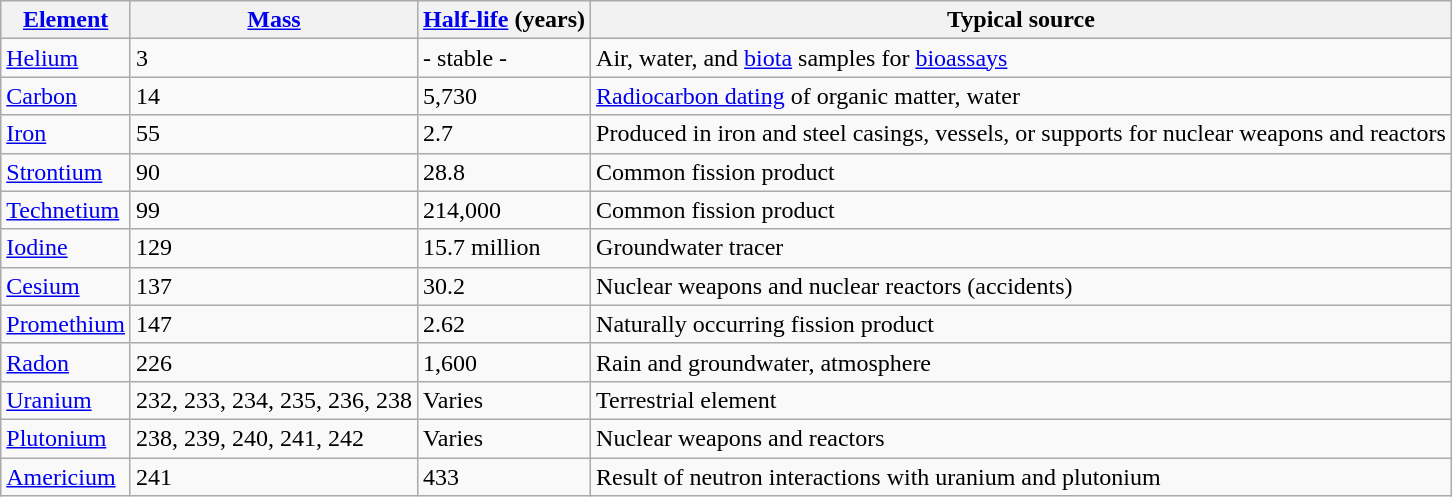<table class="wikitable">
<tr>
<th><a href='#'>Element</a></th>
<th><a href='#'>Mass</a></th>
<th><a href='#'>Half-life</a> (years)</th>
<th>Typical source</th>
</tr>
<tr>
<td><a href='#'>Helium</a></td>
<td>3</td>
<td>- stable -</td>
<td>Air, water, and <a href='#'>biota</a> samples for <a href='#'>bioassays</a></td>
</tr>
<tr>
<td><a href='#'>Carbon</a></td>
<td>14</td>
<td>5,730</td>
<td><a href='#'>Radiocarbon dating</a> of organic matter, water</td>
</tr>
<tr>
<td><a href='#'>Iron</a></td>
<td>55</td>
<td>2.7</td>
<td>Produced in iron and steel casings, vessels, or supports for nuclear weapons and reactors</td>
</tr>
<tr>
<td><a href='#'>Strontium</a></td>
<td>90</td>
<td>28.8</td>
<td>Common fission product</td>
</tr>
<tr>
<td><a href='#'>Technetium</a></td>
<td>99</td>
<td>214,000</td>
<td>Common fission product</td>
</tr>
<tr>
<td><a href='#'>Iodine</a></td>
<td>129</td>
<td>15.7 million</td>
<td>Groundwater tracer</td>
</tr>
<tr>
<td><a href='#'>Cesium</a></td>
<td>137</td>
<td>30.2</td>
<td>Nuclear weapons and nuclear reactors (accidents)</td>
</tr>
<tr>
<td><a href='#'>Promethium</a></td>
<td>147</td>
<td>2.62</td>
<td>Naturally occurring fission product</td>
</tr>
<tr>
<td><a href='#'>Radon</a></td>
<td>226</td>
<td>1,600</td>
<td>Rain and groundwater, atmosphere</td>
</tr>
<tr>
<td><a href='#'>Uranium</a></td>
<td>232, 233, 234, 235, 236, 238</td>
<td>Varies</td>
<td>Terrestrial element</td>
</tr>
<tr>
<td><a href='#'>Plutonium</a></td>
<td>238, 239, 240, 241, 242</td>
<td>Varies</td>
<td>Nuclear weapons and reactors</td>
</tr>
<tr>
<td><a href='#'>Americium</a></td>
<td>241</td>
<td>433</td>
<td>Result of neutron interactions with uranium and plutonium</td>
</tr>
</table>
